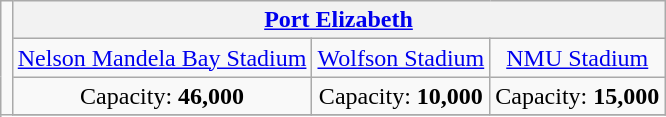<table class="wikitable" style="text-align:center; margin:0.2em auto;">
<tr>
<td rowspan="4"></td>
<th colspan="3"><a href='#'>Port Elizabeth</a></th>
</tr>
<tr>
<td><a href='#'>Nelson Mandela Bay Stadium</a></td>
<td><a href='#'>Wolfson Stadium</a></td>
<td><a href='#'>NMU Stadium</a></td>
</tr>
<tr>
<td>Capacity: <strong>46,000</strong></td>
<td>Capacity: <strong>10,000</strong></td>
<td>Capacity: <strong>15,000</strong></td>
</tr>
<tr>
</tr>
</table>
